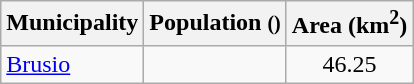<table class="wikitable">
<tr>
<th>Municipality</th>
<th>Population <small>()</small></th>
<th>Area (km<sup>2</sup>)</th>
</tr>
<tr>
<td><a href='#'>Brusio</a></td>
<td align="center"></td>
<td align="center">46.25</td>
</tr>
</table>
